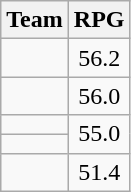<table class=wikitable>
<tr>
<th>Team</th>
<th>RPG</th>
</tr>
<tr>
<td></td>
<td align=center>56.2</td>
</tr>
<tr>
<td></td>
<td align=center>56.0</td>
</tr>
<tr>
<td></td>
<td align=center rowspan=2>55.0</td>
</tr>
<tr>
<td></td>
</tr>
<tr>
<td></td>
<td align=center>51.4</td>
</tr>
</table>
